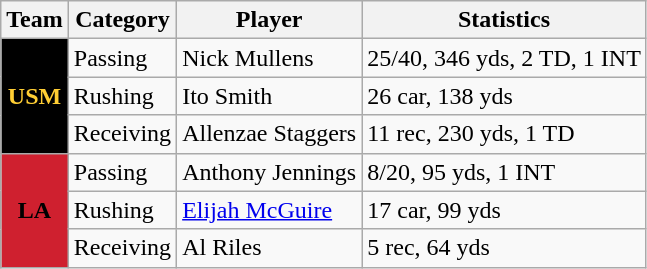<table class="wikitable">
<tr>
<th>Team</th>
<th>Category</th>
<th>Player</th>
<th>Statistics</th>
</tr>
<tr>
<td rowspan=3 style="background:black; color:#ffce34; text-align:center;"><strong>USM</strong></td>
<td>Passing</td>
<td>Nick Mullens</td>
<td>25/40, 346 yds, 2 TD, 1 INT</td>
</tr>
<tr>
<td>Rushing</td>
<td>Ito Smith</td>
<td>26 car, 138 yds</td>
</tr>
<tr>
<td>Receiving</td>
<td>Allenzae Staggers</td>
<td>11 rec, 230 yds, 1 TD</td>
</tr>
<tr>
<td rowspan=3 style="background:#cf202f; color:#000000; text-align:center;"><strong>LA</strong></td>
<td>Passing</td>
<td>Anthony Jennings</td>
<td>8/20, 95 yds, 1 INT</td>
</tr>
<tr>
<td>Rushing</td>
<td><a href='#'>Elijah McGuire</a></td>
<td>17 car, 99 yds</td>
</tr>
<tr>
<td>Receiving</td>
<td>Al Riles</td>
<td>5 rec, 64 yds</td>
</tr>
</table>
